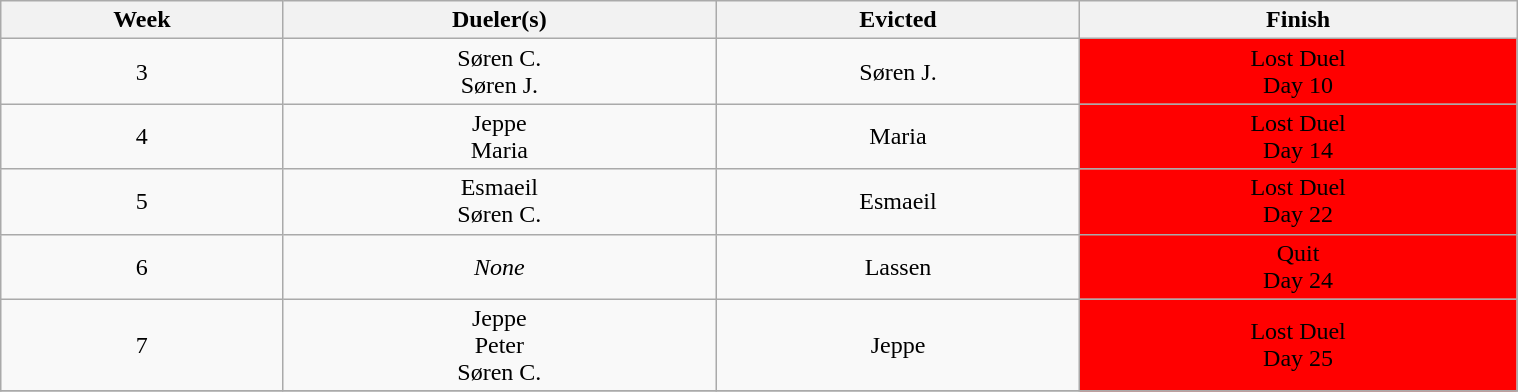<table class="wikitable" style="font-size:100%; text-align:center; width: 80%; margin-left: auto; margin-right: auto;">
<tr>
<th>Week</th>
<th>Dueler(s)</th>
<th>Evicted</th>
<th>Finish</th>
</tr>
<tr>
<td>3</td>
<td>Søren C.<br>Søren J.</td>
<td>Søren J.</td>
<td style="background:#ff0000">Lost Duel<br>Day 10</td>
</tr>
<tr>
<td>4</td>
<td>Jeppe<br>Maria</td>
<td>Maria</td>
<td style="background:#ff0000">Lost Duel<br>Day 14</td>
</tr>
<tr>
<td>5</td>
<td>Esmaeil<br>Søren C.</td>
<td>Esmaeil</td>
<td style="background:#ff0000">Lost Duel<br>Day 22</td>
</tr>
<tr>
<td>6</td>
<td><em>None</em></td>
<td>Lassen</td>
<td style="background:#ff0000">Quit<br>Day 24</td>
</tr>
<tr>
<td>7</td>
<td>Jeppe<br>Peter<br>Søren C.</td>
<td>Jeppe</td>
<td style="background:#ff0000">Lost Duel<br>Day 25</td>
</tr>
<tr>
</tr>
</table>
